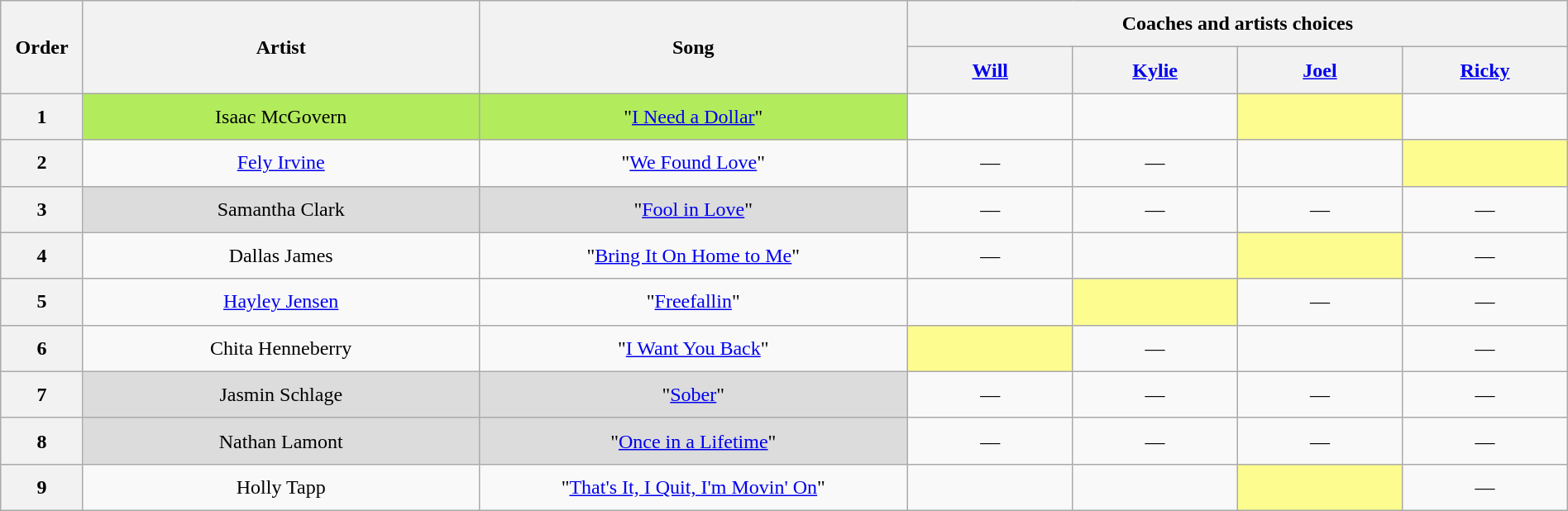<table class="wikitable" style="text-align:center; line-height:30px; width:100%;">
<tr>
<th scope="col" rowspan="2" style="width:05%;">Order</th>
<th scope="col" rowspan="2" style="width:24%;">Artist</th>
<th scope="col" rowspan="2" style="width:26%;">Song</th>
<th colspan="4" style="width:40%;">Coaches and artists choices</th>
</tr>
<tr>
<th style="width:10%;"><a href='#'>Will</a></th>
<th style="width:10%;"><a href='#'>Kylie</a></th>
<th style="width:10%;"><a href='#'>Joel</a></th>
<th style="width:10%;"><a href='#'>Ricky</a></th>
</tr>
<tr>
<th scope="col">1</th>
<td style="background-color:#B2EC5D;">Isaac McGovern</td>
<td style="background-color:#B2EC5D;">"<a href='#'>I Need a Dollar</a>"</td>
<td><strong></strong></td>
<td><strong></strong></td>
<td style="background:#fdfc8f;"><strong></strong></td>
<td><strong></strong></td>
</tr>
<tr>
<th scope="col">2</th>
<td><a href='#'>Fely Irvine</a></td>
<td>"<a href='#'>We Found Love</a>"</td>
<td>—</td>
<td>—</td>
<td><strong></strong></td>
<td style="background:#fdfc8f;"><strong></strong></td>
</tr>
<tr>
<th scope="col">3</th>
<td style="background:#DCDCDC;">Samantha Clark</td>
<td style="background:#DCDCDC;">"<a href='#'>Fool in Love</a>"</td>
<td>—</td>
<td>—</td>
<td>—</td>
<td>—</td>
</tr>
<tr>
<th scope="col">4</th>
<td>Dallas James</td>
<td>"<a href='#'>Bring It On Home to Me</a>"</td>
<td>—</td>
<td><strong></strong></td>
<td style="background:#fdfc8f;"><strong></strong></td>
<td>—</td>
</tr>
<tr>
<th scope="col">5</th>
<td><a href='#'>Hayley Jensen</a></td>
<td>"<a href='#'>Freefallin</a>"</td>
<td><strong></strong></td>
<td style="background:#fdfc8f;"><strong></strong></td>
<td>—</td>
<td>—</td>
</tr>
<tr>
<th scope="col">6</th>
<td>Chita Henneberry</td>
<td>"<a href='#'>I Want You Back</a>"</td>
<td style="background:#fdfc8f;"><strong></strong></td>
<td>—</td>
<td><strong></strong></td>
<td>—</td>
</tr>
<tr>
<th scope="col">7</th>
<td style="background:#DCDCDC;">Jasmin Schlage</td>
<td style="background:#DCDCDC;">"<a href='#'>Sober</a>"</td>
<td>—</td>
<td>—</td>
<td>—</td>
<td>—</td>
</tr>
<tr>
<th scope="col">8</th>
<td style="background:#DCDCDC;">Nathan Lamont</td>
<td style="background:#DCDCDC;">"<a href='#'>Once in a Lifetime</a>"</td>
<td>—</td>
<td>—</td>
<td>—</td>
<td>—</td>
</tr>
<tr>
<th scope="col">9</th>
<td>Holly Tapp</td>
<td>"<a href='#'>That's It, I Quit, I'm Movin' On</a>"</td>
<td><strong></strong></td>
<td><strong></strong></td>
<td style="background:#fdfc8f;"><strong></strong></td>
<td>—</td>
</tr>
</table>
